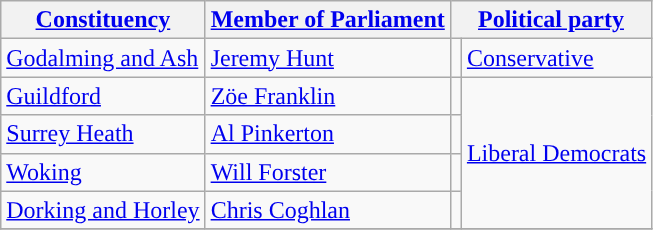<table class="wikitable sortable">
<tr>
<th><a href='#'>Constituency</a></th>
<th><a href='#'>Member of Parliament</a></th>
<th colspan="2" style="vertical-align:top;"><a href='#'>Political party</a></th>
</tr>
<tr>
<td><a href='#'>Godalming and Ash</a></td>
<td><a href='#'>Jeremy Hunt</a></td>
<td style="color:inherit;background:"></td>
<td rowspan="1"><a href='#'>Conservative</a></td>
</tr>
<tr>
<td><a href='#'>Guildford</a></td>
<td><a href='#'>Zöe Franklin</a></td>
<td style="color:inherit;background:"></td>
<td rowspan="4"><a href='#'>Liberal Democrats</a></td>
</tr>
<tr>
<td><a href='#'>Surrey Heath</a></td>
<td><a href='#'>Al Pinkerton</a></td>
<td style="color:inherit;background:"></td>
</tr>
<tr>
<td><a href='#'>Woking</a></td>
<td><a href='#'>Will Forster</a></td>
<td style="color:inherit;background:"></td>
</tr>
<tr>
<td><a href='#'>Dorking and Horley</a></td>
<td><a href='#'>Chris Coghlan</a></td>
<td style="color:inherit;background:"></td>
</tr>
<tr>
</tr>
</table>
